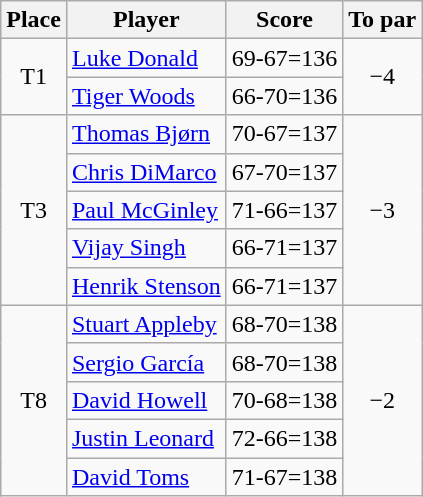<table class="wikitable">
<tr>
<th>Place</th>
<th>Player</th>
<th>Score</th>
<th>To par</th>
</tr>
<tr>
<td rowspan="2" align=center>T1</td>
<td> <a href='#'>Luke Donald</a></td>
<td align=center>69-67=136</td>
<td rowspan="2" align=center>−4</td>
</tr>
<tr>
<td> <a href='#'>Tiger Woods</a></td>
<td align=center>66-70=136</td>
</tr>
<tr>
<td rowspan="5" align=center>T3</td>
<td> <a href='#'>Thomas Bjørn</a></td>
<td align=center>70-67=137</td>
<td rowspan="5" align=center>−3</td>
</tr>
<tr>
<td> <a href='#'>Chris DiMarco</a></td>
<td align=center>67-70=137</td>
</tr>
<tr>
<td> <a href='#'>Paul McGinley</a></td>
<td align=center>71-66=137</td>
</tr>
<tr>
<td> <a href='#'>Vijay Singh</a></td>
<td align=center>66-71=137</td>
</tr>
<tr>
<td> <a href='#'>Henrik Stenson</a></td>
<td align=center>66-71=137</td>
</tr>
<tr>
<td rowspan="5" align=center>T8</td>
<td> <a href='#'>Stuart Appleby</a></td>
<td align=center>68-70=138</td>
<td rowspan="5" align=center>−2</td>
</tr>
<tr>
<td> <a href='#'>Sergio García</a></td>
<td align=center>68-70=138</td>
</tr>
<tr>
<td> <a href='#'>David Howell</a></td>
<td align=center>70-68=138</td>
</tr>
<tr>
<td> <a href='#'>Justin Leonard</a></td>
<td align=center>72-66=138</td>
</tr>
<tr>
<td> <a href='#'>David Toms</a></td>
<td align=center>71-67=138</td>
</tr>
</table>
